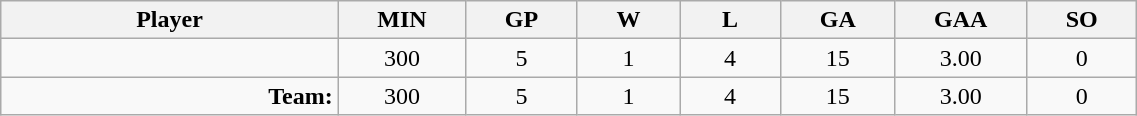<table class="wikitable sortable" width="60%">
<tr>
<th bgcolor="#DDDDFF" width="10%">Player</th>
<th width="3%" bgcolor="#DDDDFF" title="Minutes played">MIN</th>
<th width="3%" bgcolor="#DDDDFF" title="Games played in">GP</th>
<th width="3%" bgcolor="#DDDDFF" title="Wins">W</th>
<th width="3%" bgcolor="#DDDDFF"title="Losses">L</th>
<th width="3%" bgcolor="#DDDDFF" title="Goals against">GA</th>
<th width="3%" bgcolor="#DDDDFF" title="Goals against average">GAA</th>
<th width="3%" bgcolor="#DDDDFF" title="Shut-outs">SO</th>
</tr>
<tr align="center">
<td align="right"></td>
<td>300</td>
<td>5</td>
<td>1</td>
<td>4</td>
<td>15</td>
<td>3.00</td>
<td>0</td>
</tr>
<tr align="center">
<td align="right"><strong>Team:</strong></td>
<td>300</td>
<td>5</td>
<td>1</td>
<td>4</td>
<td>15</td>
<td>3.00</td>
<td>0</td>
</tr>
</table>
